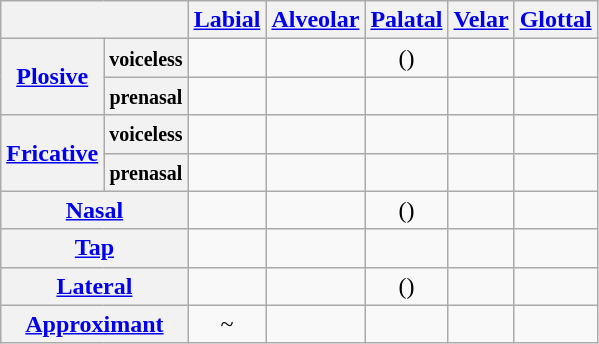<table class="wikitable" style="text-align:center">
<tr>
<th colspan="2"></th>
<th><a href='#'>Labial</a></th>
<th><a href='#'>Alveolar</a></th>
<th><a href='#'>Palatal</a></th>
<th><a href='#'>Velar</a></th>
<th><a href='#'>Glottal</a></th>
</tr>
<tr>
<th rowspan="2"><a href='#'>Plosive</a></th>
<th><small>voiceless</small></th>
<td></td>
<td></td>
<td>()</td>
<td></td>
<td></td>
</tr>
<tr>
<th><small>prenasal</small></th>
<td></td>
<td></td>
<td></td>
<td></td>
<td></td>
</tr>
<tr>
<th rowspan="2"><a href='#'>Fricative</a></th>
<th><small>voiceless</small></th>
<td></td>
<td></td>
<td></td>
<td></td>
<td></td>
</tr>
<tr>
<th><small>prenasal</small></th>
<td></td>
<td></td>
<td></td>
<td></td>
<td></td>
</tr>
<tr>
<th colspan="2"><a href='#'>Nasal</a></th>
<td></td>
<td></td>
<td>()</td>
<td></td>
<td></td>
</tr>
<tr>
<th colspan="2"><a href='#'>Tap</a></th>
<td></td>
<td></td>
<td></td>
<td></td>
<td></td>
</tr>
<tr>
<th colspan="2"><a href='#'>Lateral</a></th>
<td></td>
<td></td>
<td>()</td>
<td></td>
<td></td>
</tr>
<tr>
<th colspan="2"><a href='#'>Approximant</a></th>
<td> ~ </td>
<td></td>
<td></td>
<td></td>
<td></td>
</tr>
</table>
